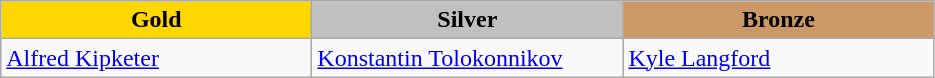<table class="wikitable" style="text-align:left">
<tr align="center">
<td width=200 bgcolor=gold><strong>Gold</strong></td>
<td width=200 bgcolor=silver><strong>Silver</strong></td>
<td width=200 bgcolor=CC9966><strong>Bronze</strong></td>
</tr>
<tr>
<td><a href='#'>Alfred Kipketer</a><br></td>
<td><a href='#'>Konstantin Tolokonnikov</a><br></td>
<td><a href='#'>Kyle Langford</a><br></td>
</tr>
</table>
